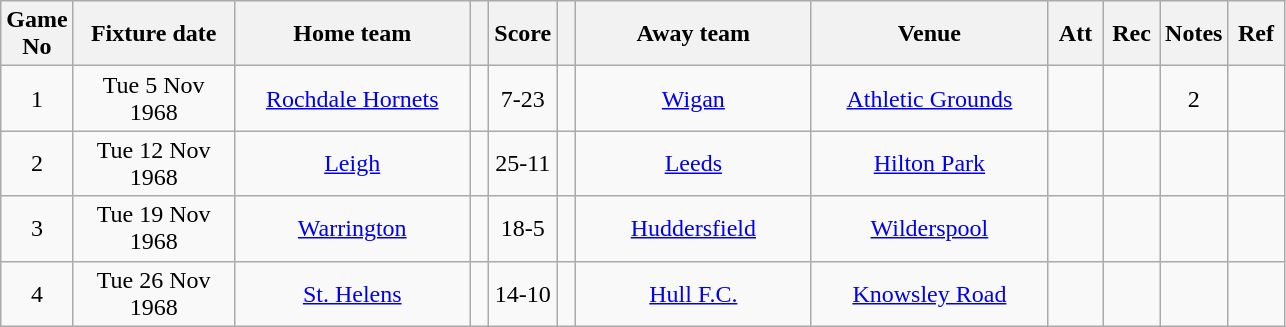<table class="wikitable" style="text-align:center;">
<tr>
<th width=20 abbr="No">Game No</th>
<th width=100 abbr="Date">Fixture date</th>
<th width=150 abbr="Home team">Home team</th>
<th width=5 abbr="space"></th>
<th width=20 abbr="Score">Score</th>
<th width=5 abbr="space"></th>
<th width=150 abbr="Away team">Away team</th>
<th width=150 abbr="Venue">Venue</th>
<th width=30 abbr="Att">Att</th>
<th width=30 abbr="Rec">Rec</th>
<th width=20 abbr="Notes">Notes</th>
<th width=30 abbr="Ref">Ref</th>
</tr>
<tr>
<td>1</td>
<td>Tue 5 Nov 1968</td>
<td><a href='#'>Rochdale Hornets</a></td>
<td></td>
<td>7-23</td>
<td></td>
<td><a href='#'>Wigan</a></td>
<td><a href='#'>Athletic Grounds</a></td>
<td></td>
<td></td>
<td>2</td>
<td></td>
</tr>
<tr>
<td>2</td>
<td>Tue 12 Nov 1968</td>
<td><a href='#'>Leigh</a></td>
<td></td>
<td>25-11</td>
<td></td>
<td><a href='#'>Leeds</a></td>
<td><a href='#'>Hilton Park</a></td>
<td></td>
<td></td>
<td></td>
<td></td>
</tr>
<tr>
<td>3</td>
<td>Tue 19 Nov 1968</td>
<td><a href='#'>Warrington</a></td>
<td></td>
<td>18-5</td>
<td></td>
<td><a href='#'>Huddersfield</a></td>
<td><a href='#'>Wilderspool</a></td>
<td></td>
<td></td>
<td></td>
<td></td>
</tr>
<tr>
<td>4</td>
<td>Tue 26 Nov 1968</td>
<td><a href='#'>St. Helens</a></td>
<td></td>
<td>14-10</td>
<td></td>
<td><a href='#'>Hull F.C.</a></td>
<td><a href='#'>Knowsley Road</a></td>
<td></td>
<td></td>
<td></td>
<td></td>
</tr>
</table>
